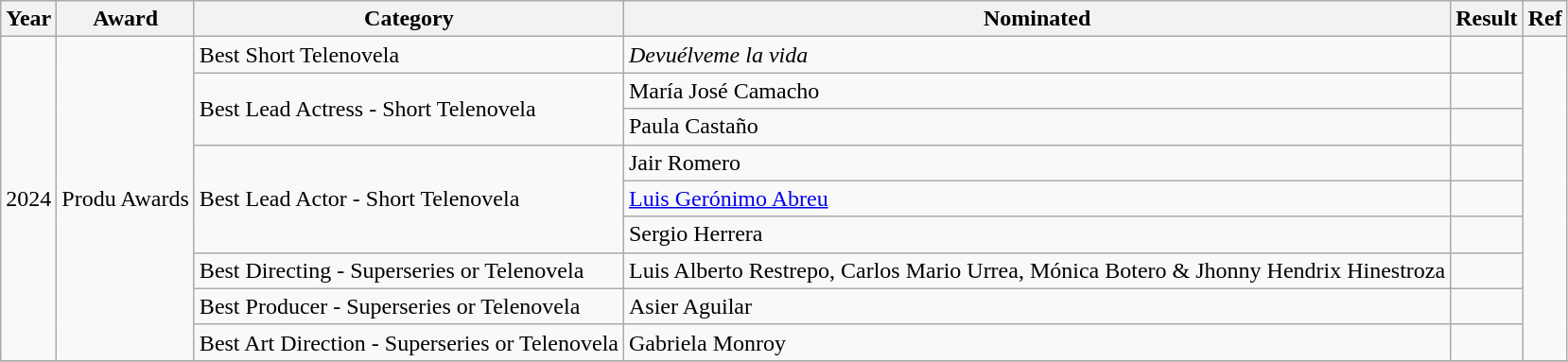<table class="wikitable plainrowheaders">
<tr>
<th scope="col">Year</th>
<th scope="col">Award</th>
<th scope="col">Category</th>
<th scope="col">Nominated</th>
<th scope="col">Result</th>
<th scope="col">Ref</th>
</tr>
<tr>
<td rowspan="9">2024</td>
<td rowspan="9">Produ Awards</td>
<td>Best Short Telenovela</td>
<td><em>Devuélveme la vida</em></td>
<td></td>
<td align="center" rowspan="9"></td>
</tr>
<tr>
<td rowspan="2">Best Lead Actress - Short Telenovela</td>
<td>María José Camacho</td>
<td></td>
</tr>
<tr>
<td>Paula Castaño</td>
<td></td>
</tr>
<tr>
<td rowspan="3">Best Lead Actor - Short Telenovela</td>
<td>Jair Romero</td>
<td></td>
</tr>
<tr>
<td><a href='#'>Luis Gerónimo Abreu</a></td>
<td></td>
</tr>
<tr>
<td>Sergio Herrera</td>
<td></td>
</tr>
<tr>
<td>Best Directing - Superseries or Telenovela</td>
<td>Luis Alberto Restrepo, Carlos Mario Urrea, Mónica Botero & Jhonny Hendrix Hinestroza</td>
<td></td>
</tr>
<tr>
<td>Best Producer - Superseries or Telenovela</td>
<td>Asier Aguilar</td>
<td></td>
</tr>
<tr>
<td>Best Art Direction - Superseries or Telenovela</td>
<td>Gabriela Monroy</td>
<td></td>
</tr>
<tr>
</tr>
</table>
